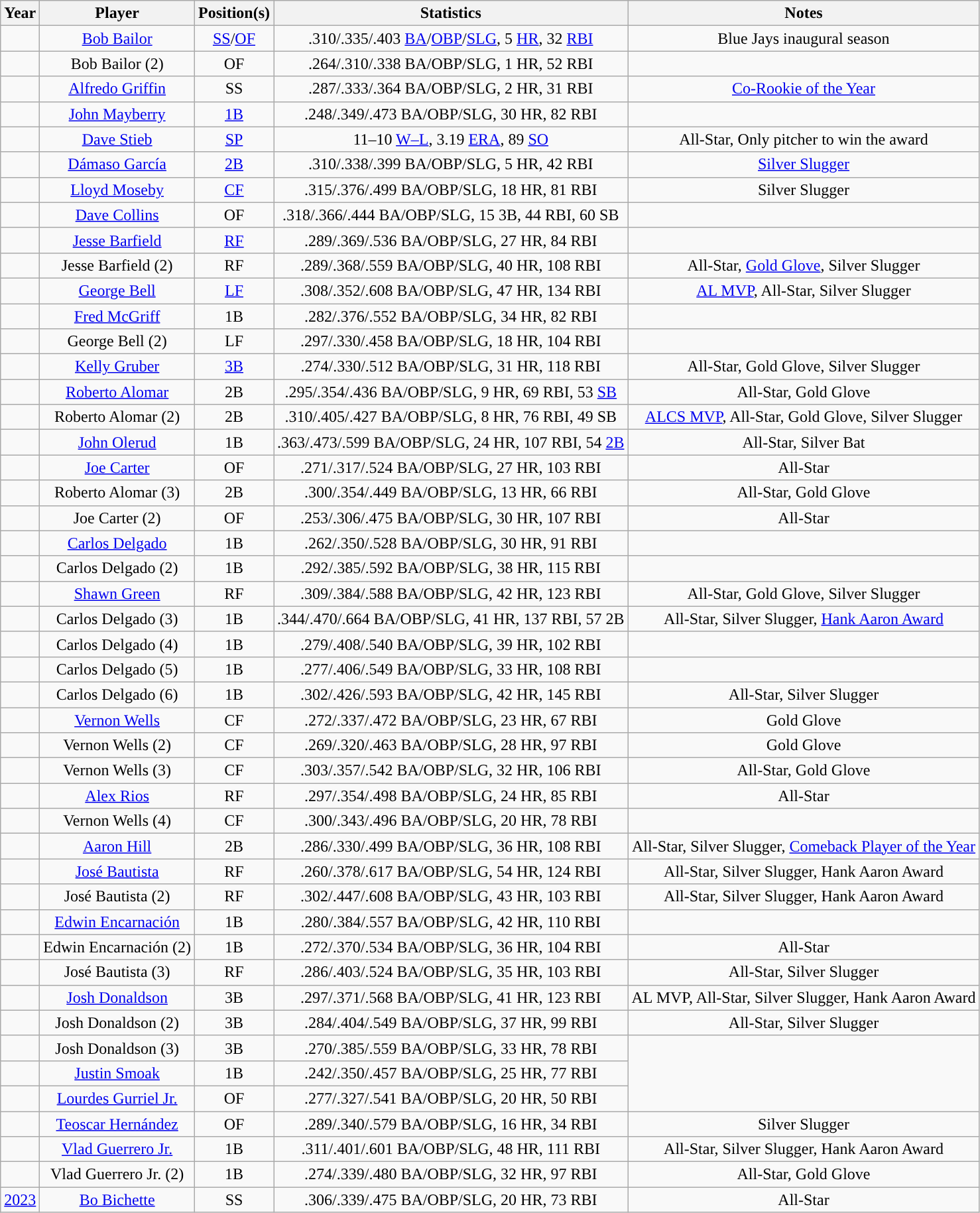<table class="wikitable" style="text-align:center">
<tr>
<th>Year</th>
<th>Player</th>
<th>Position(s)</th>
<th>Statistics</th>
<th>Notes</th>
</tr>
<tr>
<td></td>
<td><a href='#'>Bob Bailor</a></td>
<td><a href='#'>SS</a>/<a href='#'>OF</a></td>
<td>.310/.335/.403 <a href='#'>BA</a>/<a href='#'>OBP</a>/<a href='#'>SLG</a>, 5 <a href='#'>HR</a>, 32 <a href='#'>RBI</a></td>
<td>Blue Jays inaugural season</td>
</tr>
<tr>
<td></td>
<td>Bob Bailor (2)</td>
<td>OF</td>
<td>.264/.310/.338 BA/OBP/SLG, 1 HR, 52 RBI</td>
<td></td>
</tr>
<tr>
<td></td>
<td><a href='#'>Alfredo Griffin</a></td>
<td>SS</td>
<td>.287/.333/.364 BA/OBP/SLG, 2 HR, 31 RBI</td>
<td><a href='#'>Co-Rookie of the Year</a></td>
</tr>
<tr>
<td></td>
<td><a href='#'>John Mayberry</a></td>
<td><a href='#'>1B</a></td>
<td>.248/.349/.473 BA/OBP/SLG, 30 HR, 82 RBI</td>
<td></td>
</tr>
<tr>
<td></td>
<td><a href='#'>Dave Stieb</a></td>
<td><a href='#'>SP</a></td>
<td>11–10 <a href='#'>W–L</a>, 3.19 <a href='#'>ERA</a>, 89 <a href='#'>SO</a></td>
<td>All-Star, Only pitcher to win the award</td>
</tr>
<tr>
<td></td>
<td><a href='#'>Dámaso García</a></td>
<td><a href='#'>2B</a></td>
<td>.310/.338/.399 BA/OBP/SLG, 5 HR, 42 RBI</td>
<td><a href='#'>Silver Slugger</a></td>
</tr>
<tr>
<td></td>
<td><a href='#'>Lloyd Moseby</a></td>
<td><a href='#'>CF</a></td>
<td>.315/.376/.499 BA/OBP/SLG, 18 HR, 81 RBI</td>
<td>Silver Slugger</td>
</tr>
<tr>
<td></td>
<td><a href='#'>Dave Collins</a></td>
<td>OF</td>
<td>.318/.366/.444 BA/OBP/SLG, 15 3B, 44 RBI, 60 SB</td>
<td></td>
</tr>
<tr>
<td></td>
<td><a href='#'>Jesse Barfield</a></td>
<td><a href='#'>RF</a></td>
<td>.289/.369/.536 BA/OBP/SLG, 27 HR, 84 RBI</td>
<td></td>
</tr>
<tr>
<td></td>
<td>Jesse Barfield (2)</td>
<td>RF</td>
<td>.289/.368/.559 BA/OBP/SLG, 40 HR, 108 RBI</td>
<td>All-Star, <a href='#'>Gold Glove</a>, Silver Slugger</td>
</tr>
<tr>
<td></td>
<td><a href='#'>George Bell</a></td>
<td><a href='#'>LF</a></td>
<td>.308/.352/.608 BA/OBP/SLG, 47 HR, 134 RBI</td>
<td><a href='#'>AL MVP</a>, All-Star, Silver Slugger</td>
</tr>
<tr>
<td></td>
<td><a href='#'>Fred McGriff</a></td>
<td>1B</td>
<td>.282/.376/.552 BA/OBP/SLG, 34 HR, 82 RBI</td>
<td></td>
</tr>
<tr>
<td></td>
<td>George Bell (2)</td>
<td>LF</td>
<td>.297/.330/.458 BA/OBP/SLG, 18 HR, 104 RBI</td>
<td></td>
</tr>
<tr>
<td></td>
<td><a href='#'>Kelly Gruber</a></td>
<td><a href='#'>3B</a></td>
<td>.274/.330/.512 BA/OBP/SLG, 31 HR, 118 RBI</td>
<td>All-Star, Gold Glove, Silver Slugger</td>
</tr>
<tr>
<td></td>
<td><a href='#'>Roberto Alomar</a></td>
<td>2B</td>
<td>.295/.354/.436 BA/OBP/SLG, 9 HR, 69 RBI, 53 <a href='#'>SB</a></td>
<td>All-Star, Gold Glove</td>
</tr>
<tr>
<td></td>
<td>Roberto Alomar (2)</td>
<td>2B</td>
<td>.310/.405/.427 BA/OBP/SLG, 8 HR, 76 RBI, 49 SB</td>
<td><a href='#'>ALCS MVP</a>, All-Star, Gold Glove, Silver Slugger</td>
</tr>
<tr>
<td></td>
<td><a href='#'>John Olerud</a></td>
<td>1B</td>
<td>.363/.473/.599 BA/OBP/SLG, 24 HR, 107 RBI, 54 <a href='#'>2B</a></td>
<td>All-Star, Silver Bat</td>
</tr>
<tr>
<td></td>
<td><a href='#'>Joe Carter</a></td>
<td>OF</td>
<td>.271/.317/.524 BA/OBP/SLG, 27 HR, 103 RBI</td>
<td>All-Star</td>
</tr>
<tr>
<td></td>
<td>Roberto Alomar (3)</td>
<td>2B</td>
<td>.300/.354/.449 BA/OBP/SLG, 13 HR, 66 RBI</td>
<td>All-Star, Gold Glove</td>
</tr>
<tr>
<td></td>
<td>Joe Carter (2)</td>
<td>OF</td>
<td>.253/.306/.475 BA/OBP/SLG, 30 HR, 107 RBI</td>
<td>All-Star</td>
</tr>
<tr>
<td></td>
<td><a href='#'>Carlos Delgado</a></td>
<td>1B</td>
<td>.262/.350/.528 BA/OBP/SLG, 30 HR, 91 RBI</td>
<td></td>
</tr>
<tr>
<td></td>
<td>Carlos Delgado (2)</td>
<td>1B</td>
<td>.292/.385/.592 BA/OBP/SLG, 38 HR, 115 RBI</td>
<td></td>
</tr>
<tr>
<td></td>
<td><a href='#'>Shawn Green</a></td>
<td>RF</td>
<td>.309/.384/.588 BA/OBP/SLG, 42 HR, 123 RBI</td>
<td>All-Star, Gold Glove, Silver Slugger</td>
</tr>
<tr>
<td></td>
<td>Carlos Delgado (3)</td>
<td>1B</td>
<td>.344/.470/.664 BA/OBP/SLG, 41 HR, 137 RBI, 57 2B</td>
<td>All-Star, Silver Slugger, <a href='#'>Hank Aaron Award</a></td>
</tr>
<tr>
<td></td>
<td>Carlos Delgado (4)</td>
<td>1B</td>
<td>.279/.408/.540 BA/OBP/SLG, 39 HR, 102 RBI</td>
<td></td>
</tr>
<tr>
<td></td>
<td>Carlos Delgado (5)</td>
<td>1B</td>
<td>.277/.406/.549 BA/OBP/SLG, 33 HR, 108 RBI</td>
<td></td>
</tr>
<tr>
<td></td>
<td>Carlos Delgado (6)</td>
<td>1B</td>
<td>.302/.426/.593 BA/OBP/SLG, 42 HR, 145 RBI</td>
<td>All-Star, Silver Slugger</td>
</tr>
<tr>
<td></td>
<td><a href='#'>Vernon Wells</a></td>
<td>CF</td>
<td>.272/.337/.472 BA/OBP/SLG, 23 HR, 67 RBI</td>
<td>Gold Glove</td>
</tr>
<tr>
<td></td>
<td>Vernon Wells (2)</td>
<td>CF</td>
<td>.269/.320/.463 BA/OBP/SLG, 28 HR, 97 RBI</td>
<td>Gold Glove</td>
</tr>
<tr>
<td></td>
<td>Vernon Wells (3)</td>
<td>CF</td>
<td>.303/.357/.542 BA/OBP/SLG, 32 HR, 106 RBI</td>
<td>All-Star, Gold Glove</td>
</tr>
<tr>
<td></td>
<td><a href='#'>Alex Rios</a></td>
<td>RF</td>
<td>.297/.354/.498 BA/OBP/SLG, 24 HR, 85 RBI</td>
<td>All-Star</td>
</tr>
<tr>
<td></td>
<td>Vernon Wells (4)</td>
<td>CF</td>
<td>.300/.343/.496 BA/OBP/SLG, 20 HR, 78 RBI</td>
<td></td>
</tr>
<tr>
<td></td>
<td><a href='#'>Aaron Hill</a></td>
<td>2B</td>
<td>.286/.330/.499 BA/OBP/SLG, 36 HR, 108 RBI</td>
<td>All-Star, Silver Slugger, <a href='#'>Comeback Player of the Year</a></td>
</tr>
<tr>
<td></td>
<td><a href='#'>José Bautista</a></td>
<td>RF</td>
<td>.260/.378/.617 BA/OBP/SLG, 54 HR, 124 RBI</td>
<td>All-Star, Silver Slugger, Hank Aaron Award</td>
</tr>
<tr>
<td></td>
<td>José Bautista (2)</td>
<td>RF</td>
<td>.302/.447/.608 BA/OBP/SLG, 43 HR, 103 RBI</td>
<td>All-Star, Silver Slugger, Hank Aaron Award</td>
</tr>
<tr>
<td></td>
<td><a href='#'>Edwin Encarnación</a></td>
<td>1B</td>
<td>.280/.384/.557 BA/OBP/SLG, 42 HR, 110 RBI</td>
<td></td>
</tr>
<tr>
<td></td>
<td>Edwin Encarnación (2)</td>
<td>1B</td>
<td>.272/.370/.534 BA/OBP/SLG, 36 HR, 104 RBI</td>
<td>All-Star</td>
</tr>
<tr>
<td></td>
<td>José Bautista (3)</td>
<td>RF</td>
<td>.286/.403/.524 BA/OBP/SLG, 35 HR, 103 RBI</td>
<td>All-Star, Silver Slugger</td>
</tr>
<tr>
<td></td>
<td><a href='#'>Josh Donaldson</a></td>
<td>3B</td>
<td>.297/.371/.568 BA/OBP/SLG, 41 HR, 123 RBI</td>
<td>AL MVP, All-Star, Silver Slugger, Hank Aaron Award</td>
</tr>
<tr>
<td></td>
<td>Josh Donaldson (2)</td>
<td>3B</td>
<td>.284/.404/.549 BA/OBP/SLG, 37 HR, 99 RBI</td>
<td>All-Star, Silver Slugger</td>
</tr>
<tr>
<td></td>
<td>Josh Donaldson (3)</td>
<td>3B</td>
<td>.270/.385/.559 BA/OBP/SLG, 33 HR, 78 RBI</td>
</tr>
<tr>
<td></td>
<td><a href='#'>Justin Smoak</a></td>
<td>1B</td>
<td>.242/.350/.457 BA/OBP/SLG, 25 HR, 77 RBI</td>
</tr>
<tr>
<td></td>
<td><a href='#'>Lourdes Gurriel Jr.</a></td>
<td>OF</td>
<td>.277/.327/.541 BA/OBP/SLG, 20 HR, 50 RBI</td>
</tr>
<tr>
<td></td>
<td><a href='#'>Teoscar Hernández</a></td>
<td>OF</td>
<td>.289/.340/.579 BA/OBP/SLG, 16 HR, 34 RBI</td>
<td>Silver Slugger</td>
</tr>
<tr>
<td></td>
<td><a href='#'>Vlad Guerrero Jr.</a></td>
<td>1B</td>
<td>.311/.401/.601 BA/OBP/SLG, 48 HR, 111 RBI</td>
<td>All-Star, Silver Slugger, Hank Aaron Award</td>
</tr>
<tr>
<td></td>
<td>Vlad Guerrero Jr. (2)</td>
<td>1B</td>
<td>.274/.339/.480 BA/OBP/SLG, 32 HR, 97 RBI</td>
<td>All-Star, Gold Glove</td>
</tr>
<tr>
<td><a href='#'>2023</a></td>
<td><a href='#'>Bo Bichette</a></td>
<td>SS</td>
<td>.306/.339/.475 BA/OBP/SLG, 20 HR, 73 RBI</td>
<td>All-Star</td>
</tr>
</table>
